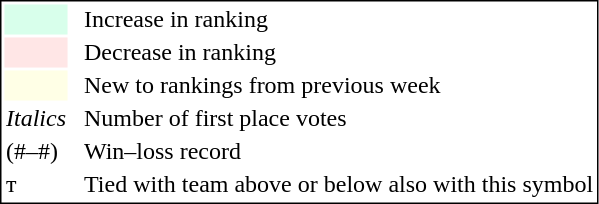<table style="border:1px solid black;">
<tr>
<td style="background:#D8FFEB; width:20px;"></td>
<td> </td>
<td>Increase in ranking</td>
</tr>
<tr>
<td style="background:#FFE6E6; width:20px;"></td>
<td> </td>
<td>Decrease in ranking</td>
</tr>
<tr>
<td style="background:#FFFFE6; width:20px;"></td>
<td> </td>
<td>New to rankings from previous week</td>
</tr>
<tr>
<td><em>Italics</em></td>
<td> </td>
<td>Number of first place votes</td>
</tr>
<tr>
<td>(#–#)</td>
<td> </td>
<td>Win–loss record</td>
</tr>
<tr>
<td>т</td>
<td></td>
<td>Tied with team above or below also with this symbol</td>
</tr>
</table>
